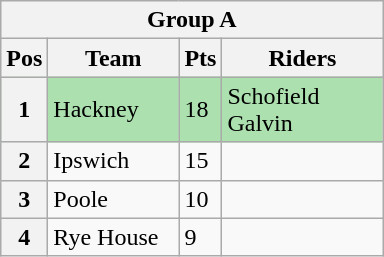<table class="wikitable">
<tr>
<th colspan="4">Group A</th>
</tr>
<tr>
<th width=20>Pos</th>
<th width=80>Team</th>
<th width=20>Pts</th>
<th width=100>Riders</th>
</tr>
<tr style="background:#ACE1AF;">
<th>1</th>
<td>Hackney</td>
<td>18</td>
<td>Schofield<br>Galvin</td>
</tr>
<tr>
<th>2</th>
<td>Ipswich</td>
<td>15</td>
<td></td>
</tr>
<tr>
<th>3</th>
<td>Poole</td>
<td>10</td>
<td></td>
</tr>
<tr>
<th>4</th>
<td>Rye House</td>
<td>9</td>
<td></td>
</tr>
</table>
